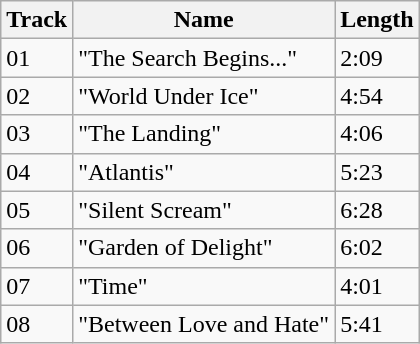<table class="wikitable">
<tr>
<th>Track</th>
<th>Name</th>
<th>Length</th>
</tr>
<tr>
<td>01</td>
<td>"The Search Begins..."</td>
<td>2:09</td>
</tr>
<tr>
<td>02</td>
<td>"World Under Ice"</td>
<td>4:54</td>
</tr>
<tr>
<td>03</td>
<td>"The Landing"</td>
<td>4:06</td>
</tr>
<tr>
<td>04</td>
<td>"Atlantis"</td>
<td>5:23</td>
</tr>
<tr>
<td>05</td>
<td>"Silent Scream"</td>
<td>6:28</td>
</tr>
<tr>
<td>06</td>
<td>"Garden of Delight"</td>
<td>6:02</td>
</tr>
<tr>
<td>07</td>
<td>"Time"</td>
<td>4:01</td>
</tr>
<tr>
<td>08</td>
<td>"Between Love and Hate"</td>
<td>5:41</td>
</tr>
</table>
